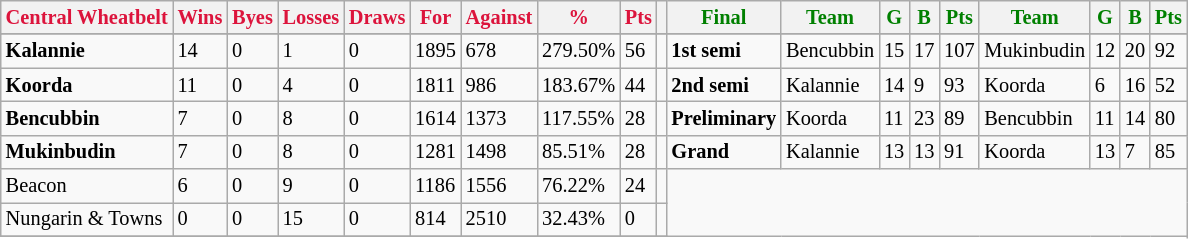<table style="font-size: 85%; text-align: left;" class="wikitable">
<tr>
<th style="color:crimson">Central Wheatbelt</th>
<th style="color:crimson">Wins</th>
<th style="color:crimson">Byes</th>
<th style="color:crimson">Losses</th>
<th style="color:crimson">Draws</th>
<th style="color:crimson">For</th>
<th style="color:crimson">Against</th>
<th style="color:crimson">%</th>
<th style="color:crimson">Pts</th>
<th></th>
<th style="color:green">Final</th>
<th style="color:green">Team</th>
<th style="color:green">G</th>
<th style="color:green">B</th>
<th style="color:green">Pts</th>
<th style="color:green">Team</th>
<th style="color:green">G</th>
<th style="color:green">B</th>
<th style="color:green">Pts</th>
</tr>
<tr>
</tr>
<tr>
</tr>
<tr>
<td><strong>Kalannie</strong></td>
<td>14</td>
<td>0</td>
<td>1</td>
<td>0</td>
<td>1895</td>
<td>678</td>
<td>279.50%</td>
<td>56</td>
<td></td>
<td><strong>1st semi</strong></td>
<td>Bencubbin</td>
<td>15</td>
<td>17</td>
<td>107</td>
<td>Mukinbudin</td>
<td>12</td>
<td>20</td>
<td>92</td>
</tr>
<tr>
<td><strong>Koorda</strong></td>
<td>11</td>
<td>0</td>
<td>4</td>
<td>0</td>
<td>1811</td>
<td>986</td>
<td>183.67%</td>
<td>44</td>
<td></td>
<td><strong>2nd semi</strong></td>
<td>Kalannie</td>
<td>14</td>
<td>9</td>
<td>93</td>
<td>Koorda</td>
<td>6</td>
<td>16</td>
<td>52</td>
</tr>
<tr>
<td><strong>Bencubbin</strong></td>
<td>7</td>
<td>0</td>
<td>8</td>
<td>0</td>
<td>1614</td>
<td>1373</td>
<td>117.55%</td>
<td>28</td>
<td></td>
<td><strong>Preliminary</strong></td>
<td>Koorda</td>
<td>11</td>
<td>23</td>
<td>89</td>
<td>Bencubbin</td>
<td>11</td>
<td>14</td>
<td>80</td>
</tr>
<tr>
<td><strong>Mukinbudin</strong></td>
<td>7</td>
<td>0</td>
<td>8</td>
<td>0</td>
<td>1281</td>
<td>1498</td>
<td>85.51%</td>
<td>28</td>
<td></td>
<td><strong>Grand</strong></td>
<td>Kalannie</td>
<td>13</td>
<td>13</td>
<td>91</td>
<td>Koorda</td>
<td>13</td>
<td>7</td>
<td>85</td>
</tr>
<tr>
<td>Beacon</td>
<td>6</td>
<td>0</td>
<td>9</td>
<td>0</td>
<td>1186</td>
<td>1556</td>
<td>76.22%</td>
<td>24</td>
<td></td>
</tr>
<tr>
<td>Nungarin & Towns</td>
<td>0</td>
<td>0</td>
<td>15</td>
<td>0</td>
<td>814</td>
<td>2510</td>
<td>32.43%</td>
<td>0</td>
<td></td>
</tr>
<tr>
</tr>
</table>
